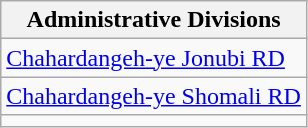<table class="wikitable">
<tr>
<th>Administrative Divisions</th>
</tr>
<tr>
<td><a href='#'>Chahardangeh-ye Jonubi RD</a></td>
</tr>
<tr>
<td><a href='#'>Chahardangeh-ye Shomali RD</a></td>
</tr>
<tr>
<td colspan=1></td>
</tr>
</table>
